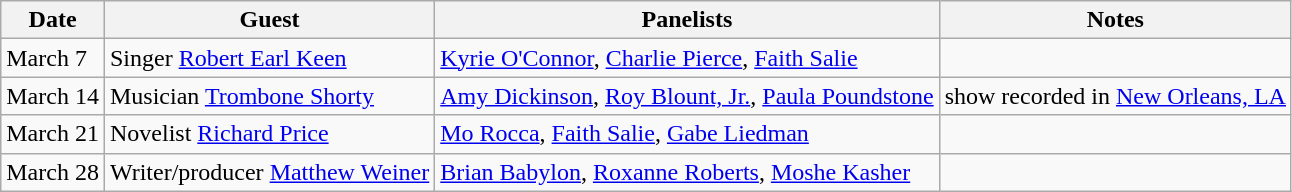<table class="wikitable">
<tr>
<th>Date</th>
<th>Guest</th>
<th>Panelists</th>
<th>Notes</th>
</tr>
<tr>
<td>March 7</td>
<td>Singer <a href='#'>Robert Earl Keen</a></td>
<td><a href='#'>Kyrie O'Connor</a>, <a href='#'>Charlie Pierce</a>, <a href='#'>Faith Salie</a></td>
<td></td>
</tr>
<tr>
<td>March 14</td>
<td>Musician <a href='#'>Trombone Shorty</a></td>
<td><a href='#'>Amy Dickinson</a>, <a href='#'>Roy Blount, Jr.</a>, <a href='#'>Paula Poundstone</a></td>
<td>show recorded in <a href='#'>New Orleans, LA</a></td>
</tr>
<tr>
<td>March 21</td>
<td>Novelist <a href='#'>Richard Price</a></td>
<td><a href='#'>Mo Rocca</a>, <a href='#'>Faith Salie</a>, <a href='#'>Gabe Liedman</a></td>
<td></td>
</tr>
<tr>
<td>March 28</td>
<td>Writer/producer <a href='#'>Matthew Weiner</a></td>
<td><a href='#'>Brian Babylon</a>, <a href='#'>Roxanne Roberts</a>, <a href='#'>Moshe Kasher</a></td>
<td></td>
</tr>
</table>
